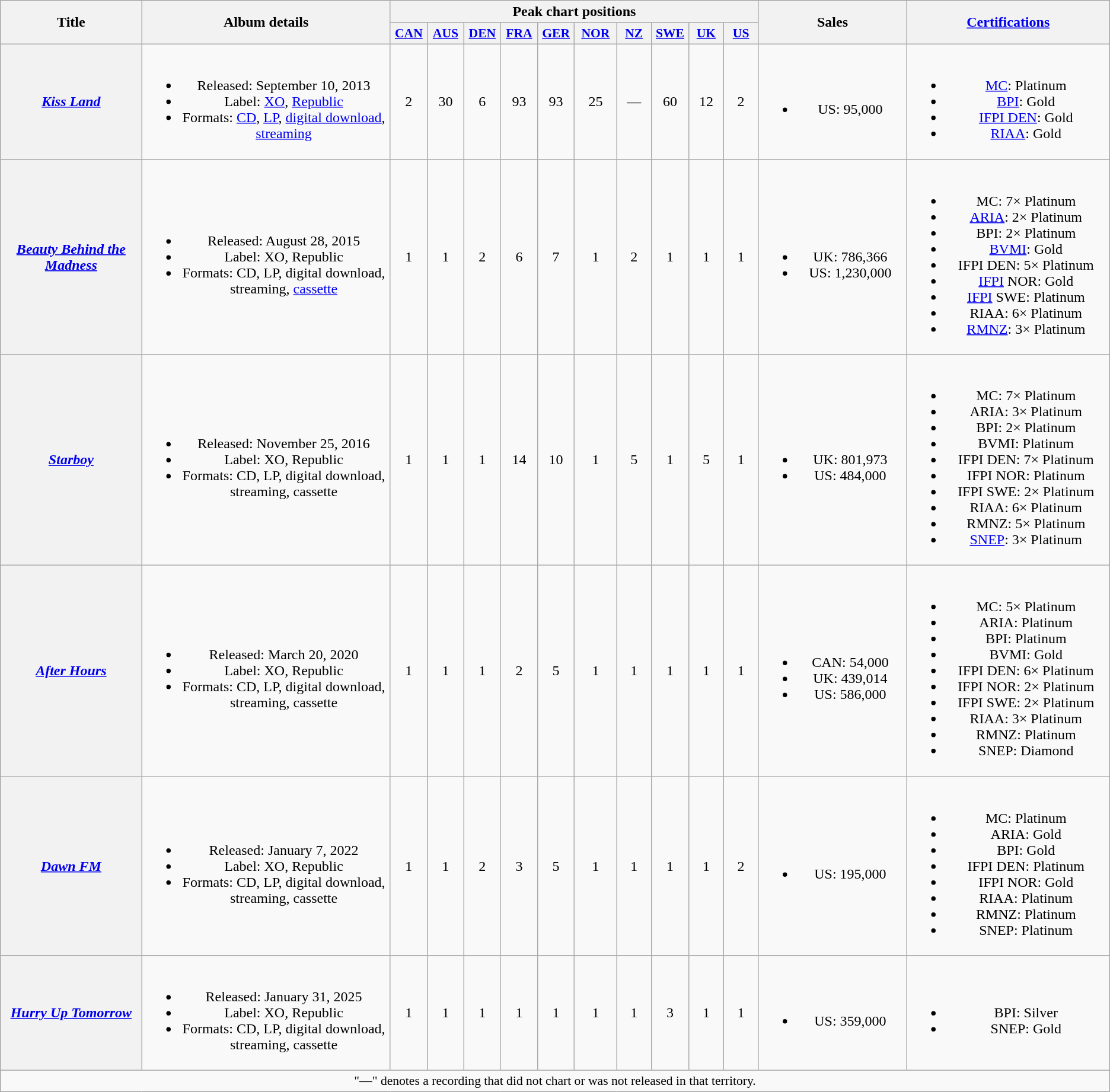<table class="wikitable plainrowheaders" style="text-align:center;">
<tr>
<th scope="col" rowspan="2" style="width:11em;">Title</th>
<th scope="col" rowspan="2" style="width:20em;">Album details</th>
<th scope="col" colspan="10">Peak chart positions</th>
<th scope="col" rowspan="2" style="width:11em;">Sales</th>
<th scope="col" rowspan="2" style="width:16em;"><a href='#'>Certifications</a></th>
</tr>
<tr>
<th scope="col" style="width:2.5em;font-size:90%;"><a href='#'>CAN</a><br></th>
<th scope="col" style="width:2.5em;font-size:90%;"><a href='#'>AUS</a><br></th>
<th scope="col" style="width:2.5em;font-size:90%;"><a href='#'>DEN</a><br></th>
<th scope="col" style="width:2.5em;font-size:90%;"><a href='#'>FRA</a><br></th>
<th scope="col" style="width:2.5em;font-size:90%;"><a href='#'>GER</a><br></th>
<th scope="col" style="width:3em;font-size:90%;"><a href='#'>NOR</a><br></th>
<th scope="col" style="width:2.5em;font-size:90%;"><a href='#'>NZ</a><br></th>
<th scope="col" style="width:2.5em;font-size:90%;"><a href='#'>SWE</a><br></th>
<th scope="col" style="width:2.5em;font-size:90%;"><a href='#'>UK</a><br></th>
<th scope="col" style="width:2.5em;font-size:90%;"><a href='#'>US</a><br></th>
</tr>
<tr>
<th scope="row"><em><a href='#'>Kiss Land</a></em></th>
<td><br><ul><li>Released: September 10, 2013</li><li>Label: <a href='#'>XO</a>, <a href='#'>Republic</a></li><li>Formats: <a href='#'>CD</a>, <a href='#'>LP</a>, <a href='#'>digital download</a>, <a href='#'>streaming</a></li></ul></td>
<td>2</td>
<td>30</td>
<td>6</td>
<td>93</td>
<td>93</td>
<td>25</td>
<td>—</td>
<td>60</td>
<td>12</td>
<td>2</td>
<td><br><ul><li>US: 95,000</li></ul></td>
<td><br><ul><li><a href='#'>MC</a>: Platinum</li><li><a href='#'>BPI</a>: Gold</li><li><a href='#'>IFPI DEN</a>: Gold</li><li><a href='#'>RIAA</a>: Gold</li></ul></td>
</tr>
<tr>
<th scope="row"><em><a href='#'>Beauty Behind the Madness</a></em></th>
<td><br><ul><li>Released: August 28, 2015</li><li>Label: XO, Republic</li><li>Formats: CD, LP, digital download, streaming, <a href='#'>cassette</a></li></ul></td>
<td>1</td>
<td>1</td>
<td>2</td>
<td>6</td>
<td>7</td>
<td>1</td>
<td>2</td>
<td>1</td>
<td>1</td>
<td>1</td>
<td><br><ul><li>UK: 786,366</li><li>US: 1,230,000</li></ul></td>
<td><br><ul><li>MC: 7× Platinum</li><li><a href='#'>ARIA</a>: 2× Platinum</li><li>BPI: 2× Platinum</li><li><a href='#'>BVMI</a>: Gold</li><li>IFPI DEN: 5× Platinum</li><li><a href='#'>IFPI</a> NOR: Gold</li><li><a href='#'>IFPI</a> SWE: Platinum</li><li>RIAA: 6× Platinum</li><li><a href='#'>RMNZ</a>: 3× Platinum</li></ul></td>
</tr>
<tr>
<th scope="row"><em><a href='#'>Starboy</a></em></th>
<td><br><ul><li>Released: November 25, 2016</li><li>Label: XO, Republic</li><li>Formats: CD, LP, digital download, streaming, cassette</li></ul></td>
<td>1</td>
<td>1</td>
<td>1</td>
<td>14</td>
<td>10</td>
<td>1</td>
<td>5</td>
<td>1</td>
<td>5</td>
<td>1</td>
<td><br><ul><li>UK: 801,973</li><li>US: 484,000</li></ul></td>
<td><br><ul><li>MC: 7× Platinum</li><li>ARIA: 3× Platinum</li><li>BPI: 2× Platinum</li><li>BVMI: Platinum</li><li>IFPI DEN: 7× Platinum</li><li>IFPI NOR: Platinum</li><li>IFPI SWE: 2× Platinum</li><li>RIAA: 6× Platinum</li><li>RMNZ: 5× Platinum</li><li><a href='#'>SNEP</a>: 3× Platinum</li></ul></td>
</tr>
<tr>
<th scope="row"><em><a href='#'>After Hours</a></em></th>
<td><br><ul><li>Released: March 20, 2020</li><li>Label: XO, Republic</li><li>Formats: CD, LP, digital download, streaming, cassette</li></ul></td>
<td>1</td>
<td>1</td>
<td>1</td>
<td>2</td>
<td>5</td>
<td>1</td>
<td>1</td>
<td>1</td>
<td>1</td>
<td>1</td>
<td><br><ul><li>CAN: 54,000</li><li>UK: 439,014</li><li>US: 586,000</li></ul></td>
<td><br><ul><li>MC: 5× Platinum</li><li>ARIA: Platinum</li><li>BPI: Platinum</li><li>BVMI: Gold</li><li>IFPI DEN: 6× Platinum</li><li>IFPI NOR: 2× Platinum</li><li>IFPI SWE: 2× Platinum</li><li>RIAA: 3× Platinum</li><li>RMNZ: Platinum</li><li>SNEP: Diamond</li></ul></td>
</tr>
<tr>
<th scope="row"><em><a href='#'>Dawn FM</a></em></th>
<td><br><ul><li>Released: January 7, 2022</li><li>Label: XO, Republic</li><li>Formats: CD, LP, digital download, streaming, cassette</li></ul></td>
<td>1</td>
<td>1</td>
<td>2</td>
<td>3</td>
<td>5</td>
<td>1</td>
<td>1</td>
<td>1</td>
<td>1</td>
<td>2</td>
<td><br><ul><li>US: 195,000</li></ul></td>
<td><br><ul><li>MC: Platinum</li><li>ARIA: Gold</li><li>BPI: Gold</li><li>IFPI DEN: Platinum</li><li>IFPI NOR: Gold</li><li>RIAA: Platinum</li><li>RMNZ: Platinum</li><li>SNEP: Platinum</li></ul></td>
</tr>
<tr>
<th scope="row"><em><a href='#'>Hurry Up Tomorrow</a></em></th>
<td><br><ul><li>Released: January 31, 2025</li><li>Label: XO, Republic</li><li>Formats: CD, LP, digital download, streaming, cassette</li></ul></td>
<td>1</td>
<td>1</td>
<td>1</td>
<td>1</td>
<td>1</td>
<td>1</td>
<td>1</td>
<td>3</td>
<td>1</td>
<td>1</td>
<td><br><ul><li>US: 359,000</li></ul></td>
<td><br><ul><li>BPI: Silver</li><li>SNEP: Gold</li></ul></td>
</tr>
<tr>
<td colspan="14" style="font-size:90%">"—" denotes a recording that did not chart or was not released in that territory.</td>
</tr>
</table>
